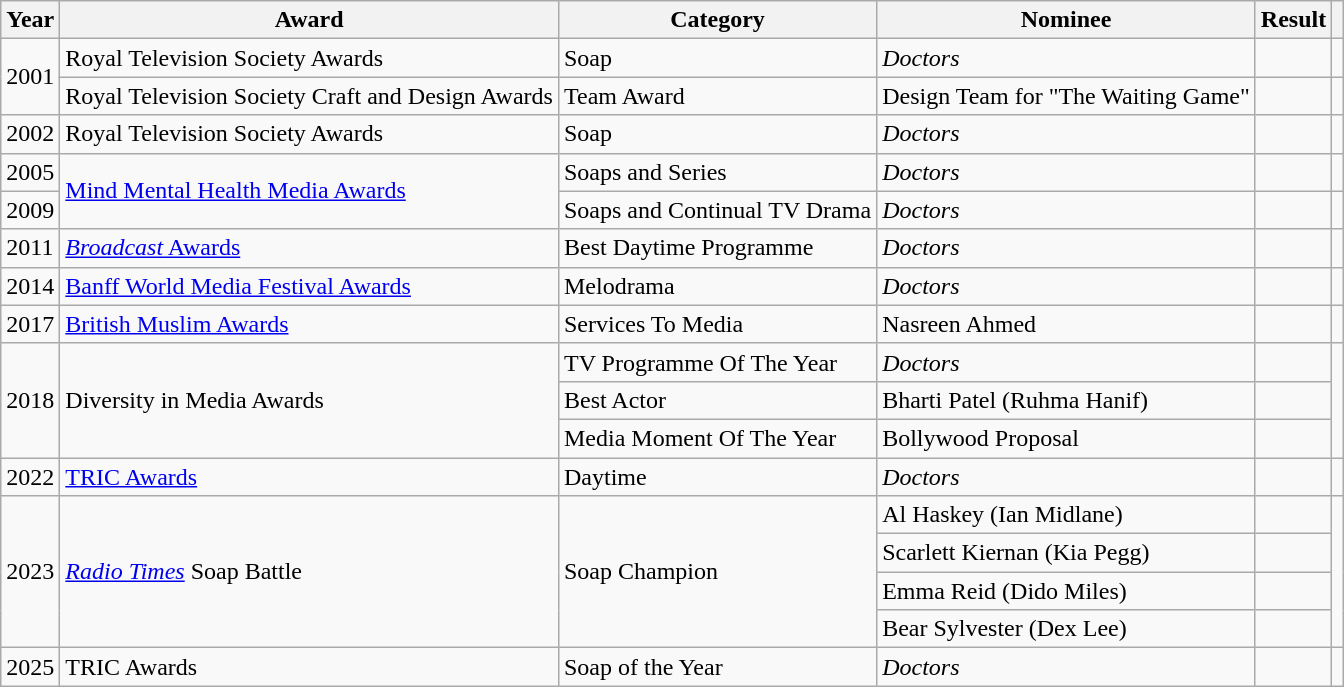<table class="wikitable">
<tr>
<th>Year</th>
<th>Award</th>
<th>Category</th>
<th>Nominee</th>
<th>Result</th>
<th></th>
</tr>
<tr>
<td rowspan="2">2001</td>
<td>Royal Television Society Awards</td>
<td>Soap</td>
<td><em>Doctors</em></td>
<td></td>
<td align="center"></td>
</tr>
<tr>
<td>Royal Television Society Craft and Design Awards</td>
<td>Team Award</td>
<td>Design Team for "The Waiting Game"</td>
<td></td>
<td align="center"></td>
</tr>
<tr>
<td>2002</td>
<td>Royal Television Society Awards</td>
<td>Soap</td>
<td><em>Doctors</em></td>
<td></td>
<td align="center"></td>
</tr>
<tr>
<td>2005</td>
<td rowspan="2"><a href='#'>Mind Mental Health Media Awards</a></td>
<td>Soaps and Series</td>
<td><em>Doctors</em></td>
<td></td>
<td align="center"></td>
</tr>
<tr>
<td>2009</td>
<td>Soaps and Continual TV Drama</td>
<td><em>Doctors</em></td>
<td></td>
<td align="center"></td>
</tr>
<tr>
<td>2011</td>
<td><a href='#'><em>Broadcast</em> Awards</a></td>
<td>Best Daytime Programme</td>
<td><em>Doctors</em></td>
<td></td>
<td align="center"></td>
</tr>
<tr>
<td>2014</td>
<td><a href='#'>Banff World Media Festival Awards</a></td>
<td>Melodrama</td>
<td><em>Doctors</em></td>
<td></td>
<td align="center"></td>
</tr>
<tr>
<td>2017</td>
<td><a href='#'>British Muslim Awards</a></td>
<td>Services To Media</td>
<td>Nasreen Ahmed</td>
<td></td>
<td align="center"></td>
</tr>
<tr>
<td rowspan="3">2018</td>
<td rowspan="3">Diversity in Media Awards</td>
<td>TV Programme Of The Year</td>
<td><em>Doctors</em></td>
<td></td>
<td align="center" rowspan="3"></td>
</tr>
<tr>
<td>Best Actor</td>
<td>Bharti Patel (Ruhma Hanif)</td>
<td></td>
</tr>
<tr>
<td>Media Moment Of The Year</td>
<td>Bollywood Proposal</td>
<td></td>
</tr>
<tr>
<td>2022</td>
<td><a href='#'>TRIC Awards</a></td>
<td>Daytime</td>
<td><em>Doctors</em></td>
<td></td>
<td align="center"></td>
</tr>
<tr>
<td rowspan="4">2023</td>
<td rowspan="4"><em><a href='#'>Radio Times</a></em> Soap Battle</td>
<td rowspan="4">Soap Champion</td>
<td>Al Haskey (Ian Midlane)</td>
<td></td>
<td rowspan="4" align="center"></td>
</tr>
<tr>
<td>Scarlett Kiernan (Kia Pegg)</td>
<td></td>
</tr>
<tr>
<td>Emma Reid (Dido Miles)</td>
<td></td>
</tr>
<tr>
<td>Bear Sylvester (Dex Lee)</td>
<td></td>
</tr>
<tr>
<td>2025</td>
<td>TRIC Awards</td>
<td>Soap of the Year</td>
<td><em>Doctors</em></td>
<td></td>
<td align="center"></td>
</tr>
</table>
